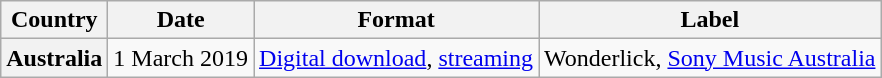<table class="wikitable plainrowheaders">
<tr>
<th>Country</th>
<th>Date</th>
<th>Format</th>
<th>Label</th>
</tr>
<tr>
<th scope="row">Australia</th>
<td>1 March 2019</td>
<td><a href='#'>Digital download</a>, <a href='#'>streaming</a></td>
<td>Wonderlick, <a href='#'>Sony Music Australia</a></td>
</tr>
</table>
